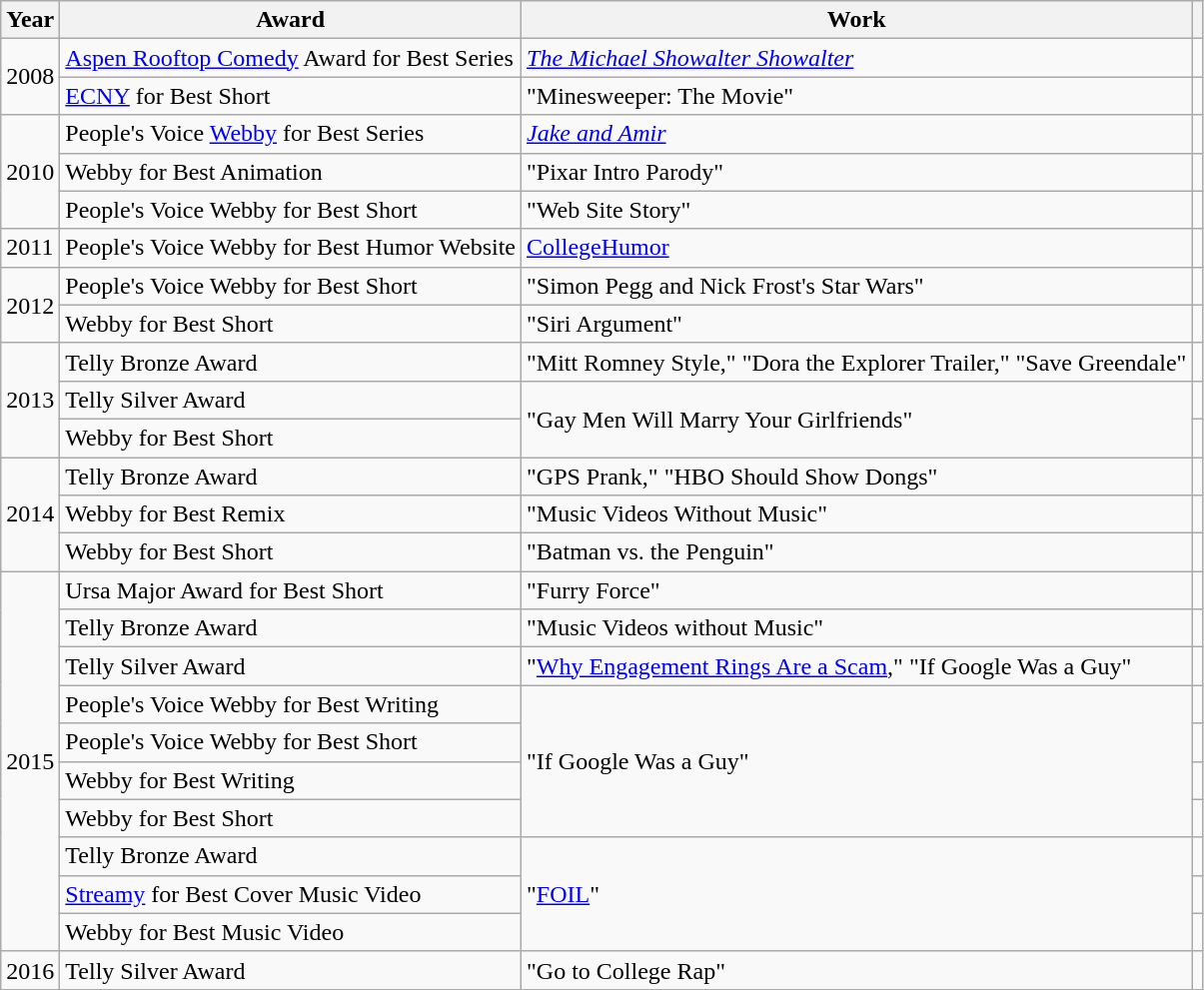<table class="wikitable">
<tr>
<th>Year</th>
<th>Award</th>
<th>Work</th>
<th></th>
</tr>
<tr>
<td rowspan=2>2008</td>
<td><a href='#'>Aspen Rooftop Comedy</a> Award for Best Series</td>
<td><em><a href='#'>The Michael Showalter Showalter</a></em></td>
<td></td>
</tr>
<tr>
<td><a href='#'>ECNY</a> for Best Short</td>
<td>"Minesweeper: The Movie"</td>
<td></td>
</tr>
<tr>
<td rowspan=3>2010</td>
<td>People's Voice <a href='#'>Webby</a> for Best Series</td>
<td><em><a href='#'>Jake and Amir</a></em></td>
<td></td>
</tr>
<tr>
<td>Webby for Best Animation</td>
<td>"Pixar Intro Parody"</td>
<td></td>
</tr>
<tr>
<td>People's Voice Webby for Best Short</td>
<td>"Web Site Story"</td>
<td></td>
</tr>
<tr>
<td>2011</td>
<td>People's Voice Webby for Best Humor Website</td>
<td><a href='#'>CollegeHumor</a></td>
<td></td>
</tr>
<tr>
<td rowspan=2>2012</td>
<td>People's Voice Webby for Best Short</td>
<td>"Simon Pegg and Nick Frost's Star Wars"</td>
<td></td>
</tr>
<tr>
<td>Webby for Best Short</td>
<td>"Siri Argument"</td>
<td></td>
</tr>
<tr>
<td rowspan=3>2013</td>
<td>Telly Bronze Award</td>
<td>"Mitt Romney Style," "Dora the Explorer Trailer," "Save Greendale"</td>
<td></td>
</tr>
<tr>
<td>Telly Silver Award</td>
<td rowspan=2>"Gay Men Will Marry Your Girlfriends"</td>
<td></td>
</tr>
<tr>
<td>Webby for Best Short</td>
<td></td>
</tr>
<tr>
<td rowspan=3>2014</td>
<td>Telly Bronze Award</td>
<td>"GPS Prank," "HBO Should Show Dongs"</td>
<td></td>
</tr>
<tr>
<td>Webby for Best Remix</td>
<td>"Music Videos Without Music"</td>
<td></td>
</tr>
<tr>
<td>Webby for Best Short</td>
<td>"Batman vs. the Penguin"</td>
<td></td>
</tr>
<tr>
<td rowspan=10>2015</td>
<td>Ursa Major Award for Best Short</td>
<td>"Furry Force"</td>
<td></td>
</tr>
<tr>
<td>Telly Bronze Award</td>
<td>"Music Videos without Music"</td>
<td></td>
</tr>
<tr>
<td>Telly Silver Award</td>
<td>"<a href='#'>Why Engagement Rings Are a Scam</a>," "If Google Was a Guy"</td>
<td></td>
</tr>
<tr>
<td>People's Voice Webby for Best Writing</td>
<td rowspan=4>"If Google Was a Guy"</td>
<td></td>
</tr>
<tr>
<td>People's Voice Webby for Best Short</td>
<td></td>
</tr>
<tr>
<td>Webby for Best Writing</td>
<td></td>
</tr>
<tr>
<td>Webby for Best Short</td>
<td></td>
</tr>
<tr>
<td>Telly Bronze Award</td>
<td rowspan=3>"<a href='#'>FOIL</a>"</td>
<td></td>
</tr>
<tr>
<td><a href='#'>Streamy</a> for Best Cover Music Video</td>
<td></td>
</tr>
<tr>
<td>Webby for Best Music Video</td>
<td></td>
</tr>
<tr>
<td>2016</td>
<td>Telly Silver Award</td>
<td>"Go to College Rap"</td>
<td></td>
</tr>
</table>
